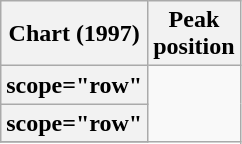<table class="wikitable plainrowheaders sortable">
<tr>
<th scope="col">Chart (1997)</th>
<th scope="col">Peak<br>position</th>
</tr>
<tr>
<th>scope="row" </th>
</tr>
<tr>
<th>scope="row" </th>
</tr>
<tr>
</tr>
</table>
